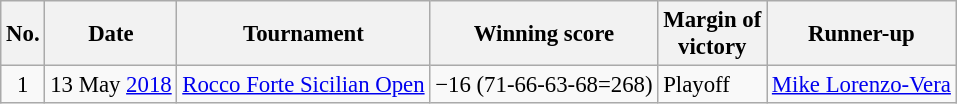<table class="wikitable" style="font-size:95%;">
<tr>
<th>No.</th>
<th>Date</th>
<th>Tournament</th>
<th>Winning score</th>
<th>Margin of<br>victory</th>
<th>Runner-up</th>
</tr>
<tr>
<td align=center>1</td>
<td align=right>13 May <a href='#'>2018</a></td>
<td><a href='#'>Rocco Forte Sicilian Open</a></td>
<td>−16 (71-66-63-68=268)</td>
<td>Playoff</td>
<td> <a href='#'>Mike Lorenzo-Vera</a></td>
</tr>
</table>
